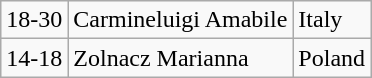<table class="wikitable">
<tr>
<td>18-30</td>
<td>Carmineluigi Amabile</td>
<td>Italy</td>
</tr>
<tr>
<td>14-18</td>
<td>Zolnacz Marianna</td>
<td>Poland</td>
</tr>
</table>
